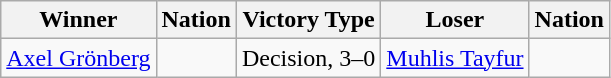<table class="wikitable sortable" style="text-align:left;">
<tr>
<th>Winner</th>
<th>Nation</th>
<th>Victory Type</th>
<th>Loser</th>
<th>Nation</th>
</tr>
<tr>
<td><a href='#'>Axel Grönberg</a></td>
<td></td>
<td>Decision, 3–0</td>
<td><a href='#'>Muhlis Tayfur</a></td>
<td></td>
</tr>
</table>
